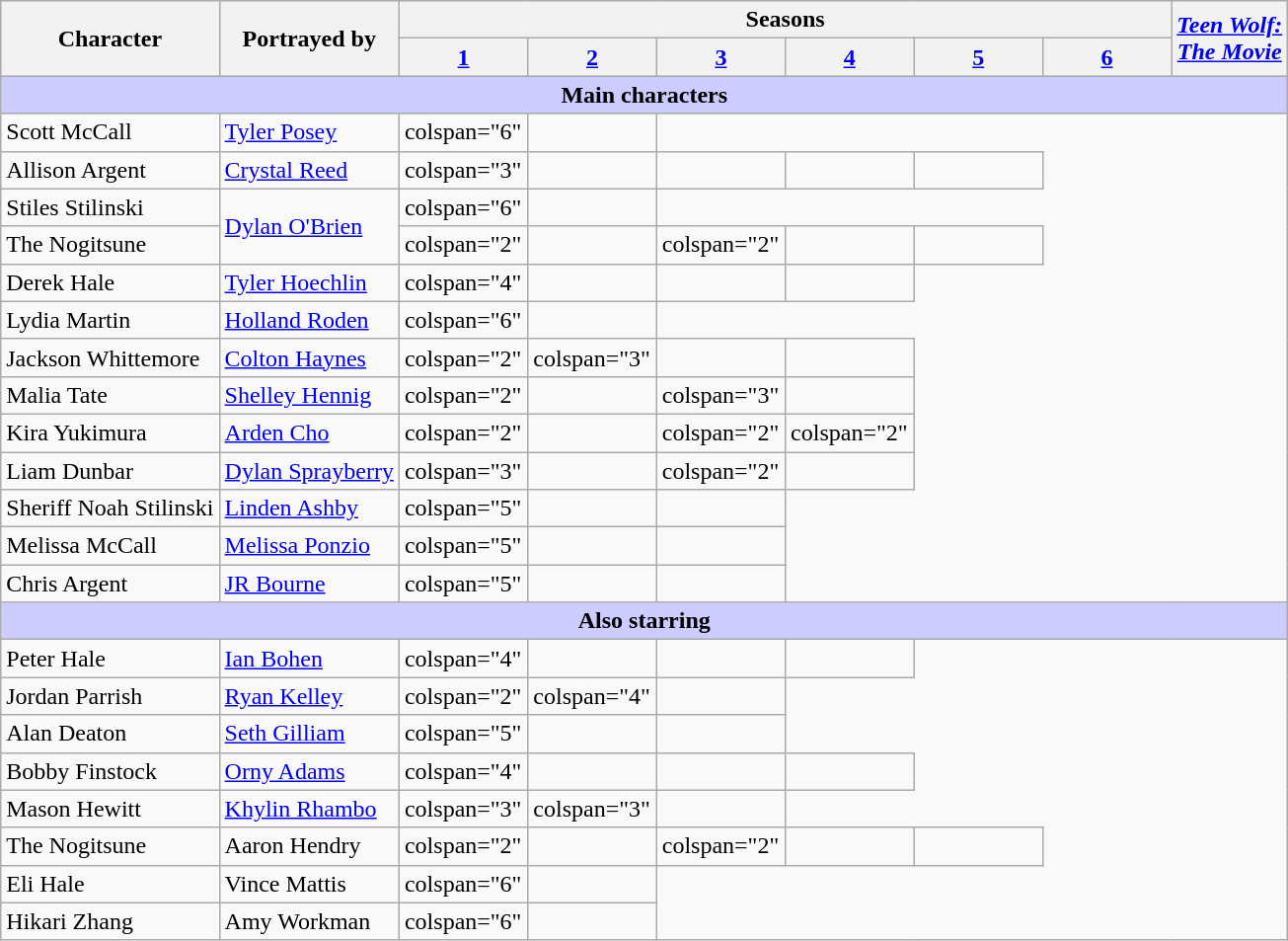<table class="wikitable">
<tr>
<th rowspan="2">Character</th>
<th rowspan="2">Portrayed by</th>
<th colspan="6">Seasons</th>
<th rowspan="2" colspan="2"><em><a href='#'>Teen Wolf:<br>The Movie</a></em></th>
</tr>
<tr>
<th style="width:10%;"><a href='#'>1</a></th>
<th style="width:10%;"><a href='#'>2</a></th>
<th style="width:10%;"><a href='#'>3</a></th>
<th style="width:10%;"><a href='#'>4</a></th>
<th style="width:10%;"><a href='#'>5</a></th>
<th style="width:10%;"><a href='#'>6</a></th>
</tr>
<tr>
<th scope="row" colspan="9" style="background-color:#ccccff;">Main characters</th>
</tr>
<tr>
<td>Scott McCall</td>
<td><a href='#'>Tyler Posey</a></td>
<td>colspan="6" </td>
<td></td>
</tr>
<tr>
<td>Allison Argent</td>
<td><a href='#'>Crystal Reed</a></td>
<td>colspan="3" </td>
<td></td>
<td></td>
<td></td>
<td></td>
</tr>
<tr>
<td>Stiles Stilinski</td>
<td rowspan="2"><a href='#'>Dylan O'Brien</a></td>
<td>colspan="6" </td>
<td></td>
</tr>
<tr>
<td>The Nogitsune</td>
<td>colspan="2" </td>
<td></td>
<td>colspan="2" </td>
<td></td>
<td></td>
</tr>
<tr>
<td>Derek Hale</td>
<td><a href='#'>Tyler Hoechlin</a></td>
<td>colspan="4" </td>
<td></td>
<td></td>
<td></td>
</tr>
<tr>
<td>Lydia Martin</td>
<td><a href='#'>Holland Roden</a></td>
<td>colspan="6" </td>
<td></td>
</tr>
<tr>
<td>Jackson Whittemore</td>
<td><a href='#'>Colton Haynes</a></td>
<td>colspan="2" </td>
<td>colspan="3" </td>
<td></td>
<td></td>
</tr>
<tr>
<td>Malia Tate</td>
<td><a href='#'>Shelley Hennig</a></td>
<td>colspan="2" </td>
<td></td>
<td>colspan="3" </td>
<td></td>
</tr>
<tr>
<td>Kira Yukimura</td>
<td><a href='#'>Arden Cho</a></td>
<td>colspan="2" </td>
<td></td>
<td>colspan="2" </td>
<td>colspan="2" </td>
</tr>
<tr>
<td>Liam Dunbar</td>
<td><a href='#'>Dylan Sprayberry</a></td>
<td>colspan="3" </td>
<td></td>
<td>colspan="2" </td>
<td></td>
</tr>
<tr>
<td>Sheriff Noah Stilinski</td>
<td><a href='#'>Linden Ashby</a></td>
<td>colspan="5" </td>
<td></td>
<td></td>
</tr>
<tr>
<td>Melissa McCall</td>
<td><a href='#'>Melissa Ponzio</a></td>
<td>colspan="5" </td>
<td></td>
<td></td>
</tr>
<tr>
<td>Chris Argent</td>
<td><a href='#'>JR Bourne</a></td>
<td>colspan="5" </td>
<td></td>
<td></td>
</tr>
<tr>
<th scope="row" colspan="9" style="background-color:#ccccff;">Also starring</th>
</tr>
<tr>
<td>Peter Hale</td>
<td><a href='#'>Ian Bohen</a></td>
<td>colspan="4" </td>
<td></td>
<td></td>
<td></td>
</tr>
<tr>
<td>Jordan Parrish</td>
<td><a href='#'>Ryan Kelley</a></td>
<td>colspan="2" </td>
<td>colspan="4" </td>
<td></td>
</tr>
<tr>
<td>Alan Deaton</td>
<td><a href='#'>Seth Gilliam</a></td>
<td>colspan="5" </td>
<td></td>
<td></td>
</tr>
<tr>
<td>Bobby Finstock</td>
<td><a href='#'>Orny Adams</a></td>
<td>colspan="4" </td>
<td></td>
<td></td>
<td></td>
</tr>
<tr>
<td>Mason Hewitt</td>
<td><a href='#'>Khylin Rhambo</a></td>
<td>colspan="3" </td>
<td>colspan="3" </td>
<td></td>
</tr>
<tr>
<td>The Nogitsune</td>
<td>Aaron Hendry</td>
<td>colspan="2" </td>
<td></td>
<td>colspan="2" </td>
<td></td>
<td></td>
</tr>
<tr>
<td>Eli Hale</td>
<td>Vince Mattis</td>
<td>colspan="6" </td>
<td></td>
</tr>
<tr>
<td>Hikari Zhang</td>
<td>Amy Workman</td>
<td>colspan="6" </td>
<td></td>
</tr>
</table>
